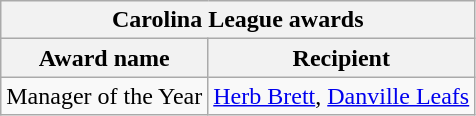<table class="wikitable">
<tr>
<th colspan="2">Carolina League awards</th>
</tr>
<tr>
<th>Award name</th>
<th>Recipient</th>
</tr>
<tr>
<td>Manager of the Year</td>
<td><a href='#'>Herb Brett</a>, <a href='#'>Danville Leafs</a></td>
</tr>
</table>
